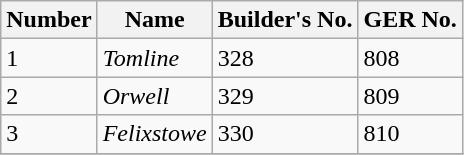<table class="wikitable">
<tr>
<th>Number</th>
<th>Name</th>
<th>Builder's No.</th>
<th>GER No.</th>
</tr>
<tr>
<td>1</td>
<td><em>Tomline</em></td>
<td>328</td>
<td>808</td>
</tr>
<tr>
<td>2</td>
<td><em>Orwell</em></td>
<td>329</td>
<td>809</td>
</tr>
<tr>
<td>3</td>
<td><em>Felixstowe</em></td>
<td>330</td>
<td>810</td>
</tr>
<tr>
</tr>
</table>
